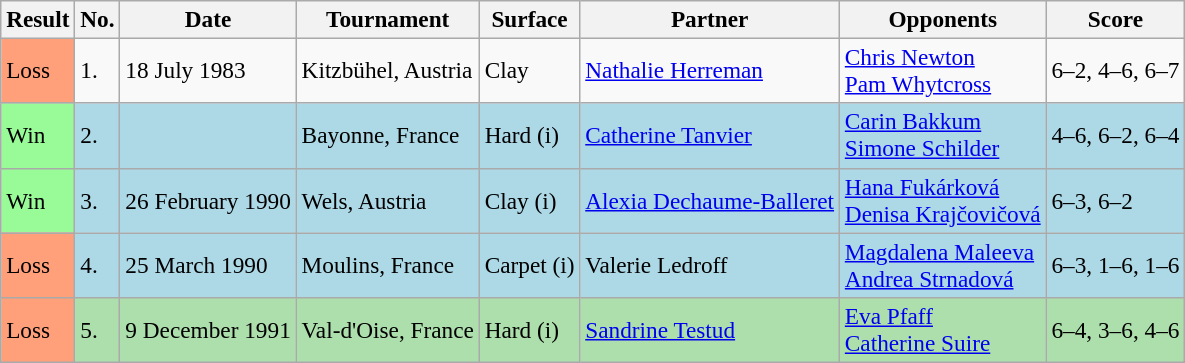<table class="wikitable" style="font-size:97%">
<tr>
<th>Result</th>
<th>No.</th>
<th>Date</th>
<th>Tournament</th>
<th>Surface</th>
<th>Partner</th>
<th>Opponents</th>
<th>Score</th>
</tr>
<tr>
<td style="background:#ffa07a;">Loss</td>
<td>1.</td>
<td>18 July 1983</td>
<td>Kitzbühel, Austria</td>
<td>Clay</td>
<td> <a href='#'>Nathalie Herreman</a></td>
<td> <a href='#'>Chris Newton</a> <br>  <a href='#'>Pam Whytcross</a></td>
<td>6–2, 4–6, 6–7</td>
</tr>
<tr style="background:lightblue;">
<td style="background:#98fb98;">Win</td>
<td>2.</td>
<td></td>
<td>Bayonne, France</td>
<td>Hard (i)</td>
<td> <a href='#'>Catherine Tanvier</a></td>
<td> <a href='#'>Carin Bakkum</a> <br>  <a href='#'>Simone Schilder</a></td>
<td>4–6, 6–2, 6–4</td>
</tr>
<tr style="background:lightblue;">
<td style="background:#98fb98;">Win</td>
<td>3.</td>
<td>26 February 1990</td>
<td>Wels, Austria</td>
<td>Clay (i)</td>
<td> <a href='#'>Alexia Dechaume-Balleret</a></td>
<td> <a href='#'>Hana Fukárková</a> <br>  <a href='#'>Denisa Krajčovičová</a></td>
<td>6–3, 6–2</td>
</tr>
<tr style="background:lightblue;">
<td style="background:#ffa07a;">Loss</td>
<td>4.</td>
<td>25 March 1990</td>
<td>Moulins, France</td>
<td>Carpet (i)</td>
<td> Valerie Ledroff</td>
<td> <a href='#'>Magdalena Maleeva</a> <br>  <a href='#'>Andrea Strnadová</a></td>
<td>6–3, 1–6, 1–6</td>
</tr>
<tr style="background:#addfad;">
<td style="background:#ffa07a;">Loss</td>
<td>5.</td>
<td>9 December 1991</td>
<td>Val-d'Oise, France</td>
<td>Hard (i)</td>
<td> <a href='#'>Sandrine Testud</a></td>
<td> <a href='#'>Eva Pfaff</a> <br>  <a href='#'>Catherine Suire</a></td>
<td>6–4, 3–6, 4–6</td>
</tr>
</table>
